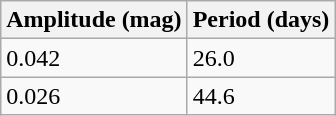<table class="wikitable">
<tr>
<th>Amplitude (mag)</th>
<th>Period (days)</th>
</tr>
<tr>
<td>0.042</td>
<td>26.0</td>
</tr>
<tr>
<td>0.026</td>
<td>44.6</td>
</tr>
</table>
